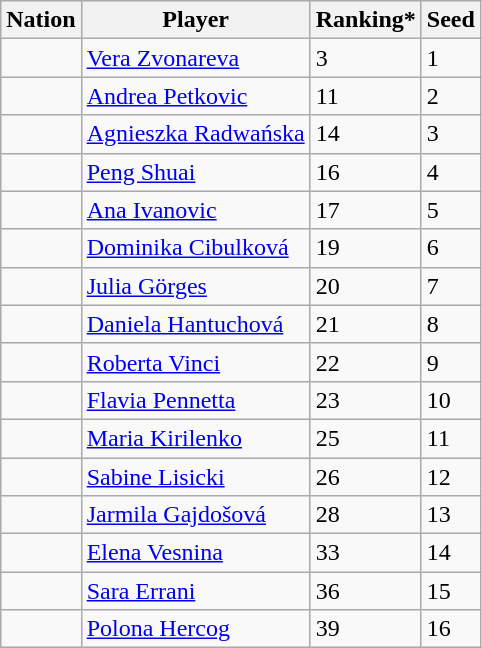<table class="wikitable" border="1">
<tr>
<th>Nation</th>
<th>Player</th>
<th>Ranking*</th>
<th>Seed</th>
</tr>
<tr>
<td></td>
<td><a href='#'>Vera Zvonareva</a></td>
<td>3</td>
<td>1</td>
</tr>
<tr>
<td></td>
<td><a href='#'>Andrea Petkovic</a></td>
<td>11</td>
<td>2</td>
</tr>
<tr>
<td></td>
<td><a href='#'>Agnieszka Radwańska</a></td>
<td>14</td>
<td>3</td>
</tr>
<tr>
<td></td>
<td><a href='#'>Peng Shuai</a></td>
<td>16</td>
<td>4</td>
</tr>
<tr>
<td></td>
<td><a href='#'>Ana Ivanovic</a></td>
<td>17</td>
<td>5</td>
</tr>
<tr>
<td></td>
<td><a href='#'>Dominika Cibulková</a></td>
<td>19</td>
<td>6</td>
</tr>
<tr>
<td></td>
<td><a href='#'>Julia Görges</a></td>
<td>20</td>
<td>7</td>
</tr>
<tr>
<td></td>
<td><a href='#'>Daniela Hantuchová</a></td>
<td>21</td>
<td>8</td>
</tr>
<tr>
<td></td>
<td><a href='#'>Roberta Vinci</a></td>
<td>22</td>
<td>9</td>
</tr>
<tr>
<td></td>
<td><a href='#'>Flavia Pennetta</a></td>
<td>23</td>
<td>10</td>
</tr>
<tr>
<td></td>
<td><a href='#'>Maria Kirilenko</a></td>
<td>25</td>
<td>11</td>
</tr>
<tr>
<td></td>
<td><a href='#'>Sabine Lisicki</a></td>
<td>26</td>
<td>12</td>
</tr>
<tr>
<td></td>
<td><a href='#'>Jarmila Gajdošová</a></td>
<td>28</td>
<td>13</td>
</tr>
<tr>
<td></td>
<td><a href='#'>Elena Vesnina</a></td>
<td>33</td>
<td>14</td>
</tr>
<tr>
<td></td>
<td><a href='#'>Sara Errani</a></td>
<td>36</td>
<td>15</td>
</tr>
<tr>
<td></td>
<td><a href='#'>Polona Hercog</a></td>
<td>39</td>
<td>16</td>
</tr>
</table>
